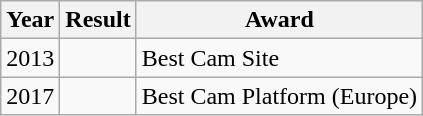<table class="wikitable">
<tr>
<th>Year</th>
<th>Result</th>
<th>Award</th>
</tr>
<tr>
<td>2013</td>
<td></td>
<td>Best Cam Site</td>
</tr>
<tr>
<td>2017</td>
<td></td>
<td>Best Cam Platform (Europe)</td>
</tr>
</table>
